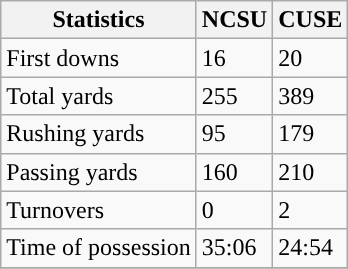<table class="wikitable">
<tr>
<th>Statistics</th>
<th>NCSU</th>
<th>CUSE</th>
</tr>
<tr>
<td>First downs</td>
<td>16</td>
<td>20</td>
</tr>
<tr>
<td>Total yards</td>
<td>255</td>
<td>389</td>
</tr>
<tr>
<td>Rushing yards</td>
<td>95</td>
<td>179</td>
</tr>
<tr>
<td>Passing yards</td>
<td>160</td>
<td>210</td>
</tr>
<tr>
<td>Turnovers</td>
<td>0</td>
<td>2</td>
</tr>
<tr>
<td>Time of possession</td>
<td>35:06</td>
<td>24:54</td>
</tr>
<tr>
</tr>
</table>
